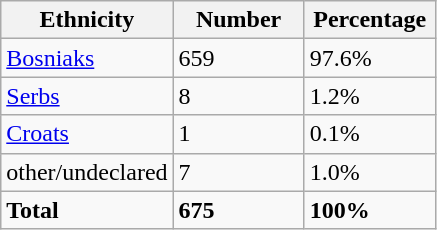<table class="wikitable">
<tr>
<th width="100px">Ethnicity</th>
<th width="80px">Number</th>
<th width="80px">Percentage</th>
</tr>
<tr>
<td><a href='#'>Bosniaks</a></td>
<td>659</td>
<td>97.6%</td>
</tr>
<tr>
<td><a href='#'>Serbs</a></td>
<td>8</td>
<td>1.2%</td>
</tr>
<tr>
<td><a href='#'>Croats</a></td>
<td>1</td>
<td>0.1%</td>
</tr>
<tr>
<td>other/undeclared</td>
<td>7</td>
<td>1.0%</td>
</tr>
<tr>
<td><strong>Total</strong></td>
<td><strong>675</strong></td>
<td><strong>100%</strong></td>
</tr>
</table>
